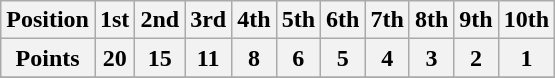<table class="wikitable">
<tr>
<th>Position</th>
<th>1st</th>
<th>2nd</th>
<th>3rd</th>
<th>4th</th>
<th>5th</th>
<th>6th</th>
<th>7th</th>
<th>8th</th>
<th>9th</th>
<th>10th</th>
</tr>
<tr>
<th>Points</th>
<th>20</th>
<th>15</th>
<th>11</th>
<th>8</th>
<th>6</th>
<th>5</th>
<th>4</th>
<th>3</th>
<th>2</th>
<th>1</th>
</tr>
<tr>
</tr>
</table>
